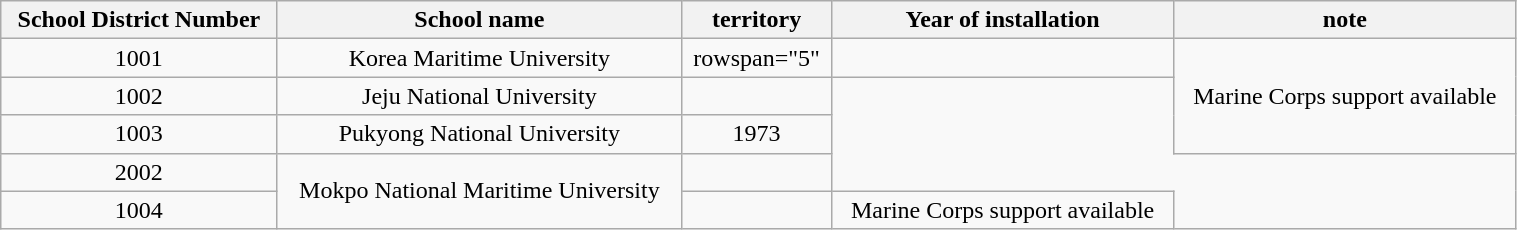<table class="wikitable" style="width:80%; text-align:center;">
<tr>
<th>School District Number</th>
<th>School name</th>
<th>territory</th>
<th>Year of installation</th>
<th>note</th>
</tr>
<tr>
<td>1001</td>
<td>Korea Maritime University</td>
<td>rowspan="5" </td>
<td></td>
<td rowspan="3">Marine Corps support available</td>
</tr>
<tr>
<td>1002</td>
<td>Jeju National University</td>
<td></td>
</tr>
<tr>
<td>1003</td>
<td>Pukyong National University</td>
<td>1973</td>
</tr>
<tr>
<td>2002</td>
<td rowspan="2">Mokpo National Maritime University</td>
<td></td>
</tr>
<tr>
<td>1004</td>
<td></td>
<td>Marine Corps support available</td>
</tr>
</table>
